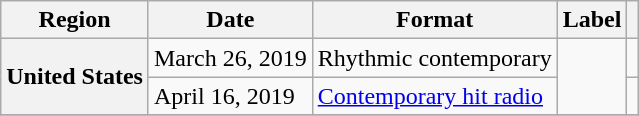<table class="wikitable plainrowheaders">
<tr>
<th scope="col">Region</th>
<th scope="col">Date</th>
<th scope="col">Format</th>
<th scope="col">Label</th>
<th scope="col"></th>
</tr>
<tr>
<th scope="row" rowspan="2">United States</th>
<td>March 26, 2019</td>
<td>Rhythmic contemporary</td>
<td rowspan="2"></td>
<td></td>
</tr>
<tr>
<td>April 16, 2019</td>
<td><a href='#'>Contemporary hit radio</a></td>
<td></td>
</tr>
<tr>
</tr>
</table>
